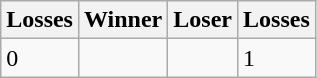<table class=wikitable>
<tr>
<th>Losses</th>
<th>Winner</th>
<th>Loser</th>
<th>Losses</th>
</tr>
<tr>
<td>0</td>
<td></td>
<td></td>
<td>1</td>
</tr>
</table>
